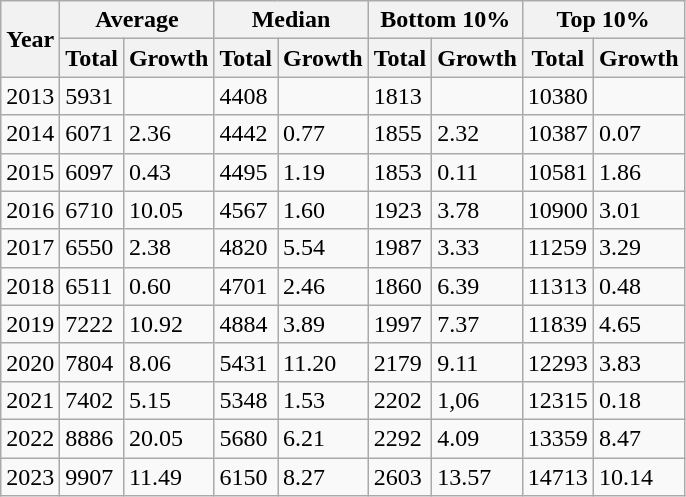<table class="wikitable">
<tr>
<th rowspan="2">Year</th>
<th colspan="2">Average</th>
<th colspan="2">Median</th>
<th colspan="2">Bottom 10%</th>
<th colspan="2">Top 10%</th>
</tr>
<tr>
<th>Total</th>
<th>Growth</th>
<th>Total</th>
<th>Growth</th>
<th>Total</th>
<th>Growth</th>
<th>Total</th>
<th>Growth</th>
</tr>
<tr>
<td>2013</td>
<td>5931</td>
<td></td>
<td>4408</td>
<td></td>
<td>1813</td>
<td></td>
<td>10380</td>
<td></td>
</tr>
<tr>
<td>2014</td>
<td>6071</td>
<td>2.36</td>
<td>4442</td>
<td>0.77</td>
<td>1855</td>
<td>2.32</td>
<td>10387</td>
<td>0.07</td>
</tr>
<tr>
<td>2015</td>
<td>6097</td>
<td>0.43</td>
<td>4495</td>
<td>1.19</td>
<td>1853</td>
<td>0.11</td>
<td>10581</td>
<td>1.86</td>
</tr>
<tr>
<td>2016</td>
<td>6710</td>
<td>10.05</td>
<td>4567</td>
<td>1.60</td>
<td>1923</td>
<td>3.78</td>
<td>10900</td>
<td>3.01</td>
</tr>
<tr>
<td>2017</td>
<td>6550</td>
<td>2.38</td>
<td>4820</td>
<td>5.54</td>
<td>1987</td>
<td>3.33</td>
<td>11259</td>
<td>3.29</td>
</tr>
<tr>
<td>2018</td>
<td>6511</td>
<td>0.60</td>
<td>4701</td>
<td>2.46</td>
<td>1860</td>
<td>6.39</td>
<td>11313</td>
<td>0.48</td>
</tr>
<tr>
<td>2019</td>
<td>7222</td>
<td>10.92</td>
<td>4884</td>
<td>3.89</td>
<td>1997</td>
<td>7.37</td>
<td>11839</td>
<td>4.65</td>
</tr>
<tr>
<td>2020</td>
<td>7804</td>
<td>8.06</td>
<td>5431</td>
<td>11.20</td>
<td>2179</td>
<td>9.11</td>
<td>12293</td>
<td>3.83</td>
</tr>
<tr>
<td>2021</td>
<td>7402</td>
<td>5.15</td>
<td>5348</td>
<td>1.53</td>
<td>2202</td>
<td>1,06</td>
<td>12315</td>
<td>0.18</td>
</tr>
<tr>
<td>2022</td>
<td>8886</td>
<td>20.05</td>
<td>5680</td>
<td>6.21</td>
<td>2292</td>
<td>4.09</td>
<td>13359</td>
<td>8.47</td>
</tr>
<tr>
<td>2023</td>
<td>9907</td>
<td>11.49</td>
<td>6150</td>
<td>8.27</td>
<td>2603</td>
<td>13.57</td>
<td>14713</td>
<td>10.14</td>
</tr>
</table>
